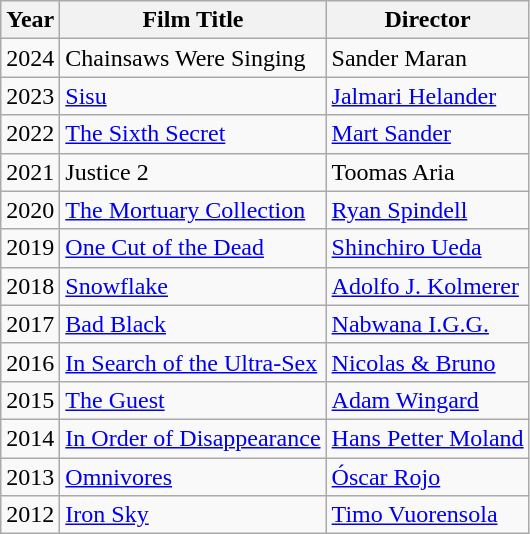<table class="wikitable">
<tr>
<th>Year</th>
<th>Film Title</th>
<th>Director</th>
</tr>
<tr>
<td>2024</td>
<td>Chainsaws Were Singing</td>
<td>Sander Maran</td>
</tr>
<tr>
<td>2023</td>
<td><a href='#'>Sisu</a></td>
<td><a href='#'>Jalmari Helander</a></td>
</tr>
<tr>
<td>2022</td>
<td><a href='#'>The Sixth Secret</a></td>
<td><a href='#'>Mart Sander</a></td>
</tr>
<tr>
<td>2021</td>
<td>Justice 2</td>
<td>Toomas Aria</td>
</tr>
<tr>
<td>2020</td>
<td><a href='#'>The Mortuary Collection</a></td>
<td><a href='#'>Ryan Spindell</a></td>
</tr>
<tr>
<td>2019</td>
<td><a href='#'>One Cut of the Dead</a></td>
<td><a href='#'>Shinchiro Ueda</a></td>
</tr>
<tr>
<td>2018</td>
<td><a href='#'>Snowflake</a></td>
<td><a href='#'>Adolfo J. Kolmerer</a></td>
</tr>
<tr>
<td>2017</td>
<td><a href='#'>Bad Black</a></td>
<td><a href='#'>Nabwana I.G.G.</a></td>
</tr>
<tr>
<td>2016</td>
<td><a href='#'>In Search of the Ultra-Sex</a></td>
<td><a href='#'>Nicolas & Bruno</a></td>
</tr>
<tr>
<td>2015</td>
<td><a href='#'>The Guest</a></td>
<td><a href='#'>Adam Wingard</a></td>
</tr>
<tr>
<td>2014</td>
<td><a href='#'>In Order of Disappearance</a></td>
<td><a href='#'>Hans Petter Moland</a></td>
</tr>
<tr>
<td>2013</td>
<td><a href='#'>Omnivores</a></td>
<td><a href='#'>Óscar Rojo</a></td>
</tr>
<tr>
<td>2012</td>
<td><a href='#'>Iron Sky</a></td>
<td><a href='#'>Timo Vuorensola</a></td>
</tr>
</table>
